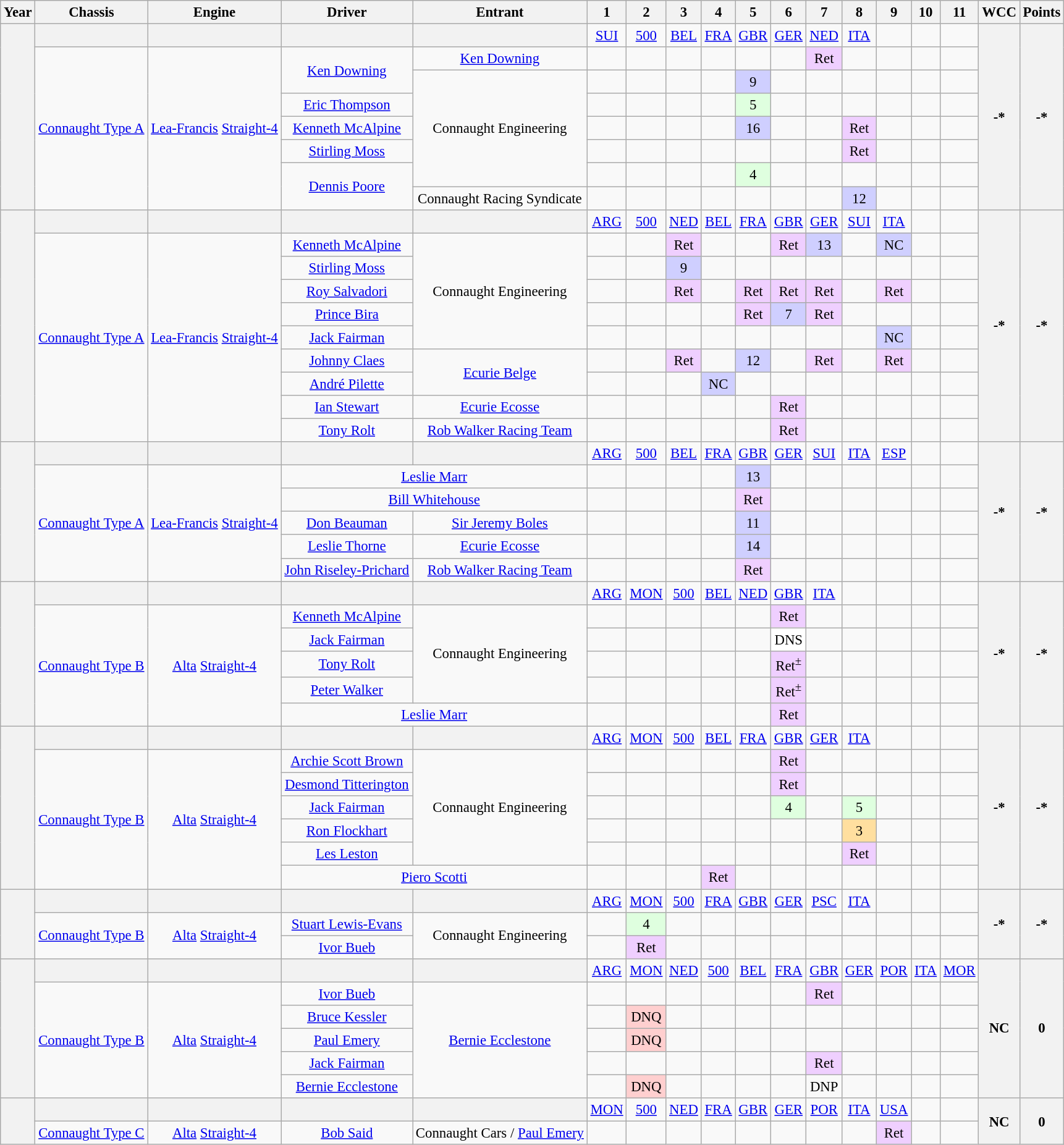<table class="wikitable" style="text-align:center; font-size:95%">
<tr>
<th>Year</th>
<th>Chassis</th>
<th>Engine</th>
<th>Driver</th>
<th>Entrant</th>
<th>1</th>
<th>2</th>
<th>3</th>
<th>4</th>
<th>5</th>
<th>6</th>
<th>7</th>
<th>8</th>
<th>9</th>
<th>10</th>
<th>11</th>
<th>WCC</th>
<th>Points</th>
</tr>
<tr>
<th rowspan="8"></th>
<th></th>
<th></th>
<th></th>
<th></th>
<td><a href='#'>SUI</a></td>
<td><a href='#'>500</a></td>
<td><a href='#'>BEL</a></td>
<td><a href='#'>FRA</a></td>
<td><a href='#'>GBR</a></td>
<td><a href='#'>GER</a></td>
<td><a href='#'>NED</a></td>
<td><a href='#'>ITA</a></td>
<td></td>
<td></td>
<td></td>
<th rowspan="8">-*</th>
<th rowspan="8">-*</th>
</tr>
<tr>
<td rowspan="7"><a href='#'>Connaught Type A</a></td>
<td rowspan="7"><a href='#'>Lea-Francis</a> <a href='#'>Straight-4</a></td>
<td rowspan=2><a href='#'>Ken Downing</a></td>
<td><a href='#'>Ken Downing</a></td>
<td></td>
<td></td>
<td></td>
<td></td>
<td></td>
<td></td>
<td style="background:#EFCFFF;">Ret</td>
<td></td>
<td></td>
<td></td>
<td></td>
</tr>
<tr>
<td rowspan="5">Connaught Engineering</td>
<td></td>
<td></td>
<td></td>
<td></td>
<td style="background:#CFCFFF;">9</td>
<td></td>
<td></td>
<td></td>
<td></td>
<td></td>
<td></td>
</tr>
<tr>
<td><a href='#'>Eric Thompson</a></td>
<td></td>
<td></td>
<td></td>
<td></td>
<td style="background:#DFFFDF;">5</td>
<td></td>
<td></td>
<td></td>
<td></td>
<td></td>
<td></td>
</tr>
<tr>
<td><a href='#'>Kenneth McAlpine</a></td>
<td></td>
<td></td>
<td></td>
<td></td>
<td style="background:#CFCFFF;">16</td>
<td></td>
<td></td>
<td style="background:#EFCFFF;">Ret</td>
<td></td>
<td></td>
<td></td>
</tr>
<tr>
<td><a href='#'>Stirling Moss</a></td>
<td></td>
<td></td>
<td></td>
<td></td>
<td></td>
<td></td>
<td></td>
<td style="background:#EFCFFF;">Ret</td>
<td></td>
<td></td>
<td></td>
</tr>
<tr>
<td rowspan="2"><a href='#'>Dennis Poore</a></td>
<td></td>
<td></td>
<td></td>
<td></td>
<td style="background:#DFFFDF;">4</td>
<td></td>
<td></td>
<td></td>
<td></td>
<td></td>
<td></td>
</tr>
<tr>
<td>Connaught Racing Syndicate</td>
<td></td>
<td></td>
<td></td>
<td></td>
<td></td>
<td></td>
<td></td>
<td style="background:#CFCFFF;">12</td>
<td></td>
<td></td>
<td></td>
</tr>
<tr>
<th rowspan="10"></th>
<th></th>
<th></th>
<th></th>
<th></th>
<td><a href='#'>ARG</a></td>
<td><a href='#'>500</a></td>
<td><a href='#'>NED</a></td>
<td><a href='#'>BEL</a></td>
<td><a href='#'>FRA</a></td>
<td><a href='#'>GBR</a></td>
<td><a href='#'>GER</a></td>
<td><a href='#'>SUI</a></td>
<td><a href='#'>ITA</a></td>
<td></td>
<td></td>
<th rowspan="10">-*</th>
<th rowspan="10">-*</th>
</tr>
<tr>
<td rowspan="9"><a href='#'>Connaught Type A</a></td>
<td rowspan="9"><a href='#'>Lea-Francis</a> <a href='#'>Straight-4</a></td>
<td><a href='#'>Kenneth McAlpine</a></td>
<td rowspan="5">Connaught Engineering</td>
<td></td>
<td></td>
<td style="background:#EFCFFF;">Ret</td>
<td></td>
<td></td>
<td style="background:#EFCFFF;">Ret</td>
<td style="background:#CFCFFF;">13</td>
<td></td>
<td style="background:#CFCFFF;">NC</td>
<td></td>
<td></td>
</tr>
<tr>
<td><a href='#'>Stirling Moss</a></td>
<td></td>
<td></td>
<td style="background:#CFCFFF;">9</td>
<td></td>
<td></td>
<td></td>
<td></td>
<td></td>
<td></td>
<td></td>
<td></td>
</tr>
<tr>
<td><a href='#'>Roy Salvadori</a></td>
<td></td>
<td></td>
<td style="background:#EFCFFF;">Ret</td>
<td></td>
<td style="background:#EFCFFF;">Ret</td>
<td style="background:#EFCFFF;">Ret</td>
<td style="background:#EFCFFF;">Ret</td>
<td></td>
<td style="background:#EFCFFF;">Ret</td>
<td></td>
<td></td>
</tr>
<tr>
<td><a href='#'>Prince Bira</a></td>
<td></td>
<td></td>
<td></td>
<td></td>
<td style="background:#EFCFFF;">Ret</td>
<td style="background:#CFCFFF;">7</td>
<td style="background:#EFCFFF;">Ret</td>
<td></td>
<td></td>
<td></td>
<td></td>
</tr>
<tr>
<td><a href='#'>Jack Fairman</a></td>
<td></td>
<td></td>
<td></td>
<td></td>
<td></td>
<td></td>
<td></td>
<td></td>
<td style="background:#CFCFFF;">NC</td>
<td></td>
<td></td>
</tr>
<tr>
<td><a href='#'>Johnny Claes</a></td>
<td rowspan="2"><a href='#'>Ecurie Belge</a></td>
<td></td>
<td></td>
<td style="background:#EFCFFF;">Ret</td>
<td></td>
<td style="background:#CFCFFF;">12</td>
<td></td>
<td style="background:#EFCFFF;">Ret</td>
<td></td>
<td style="background:#EFCFFF;">Ret</td>
<td></td>
<td></td>
</tr>
<tr>
<td><a href='#'>André Pilette</a></td>
<td></td>
<td></td>
<td></td>
<td style="background:#CFCFFF;">NC</td>
<td></td>
<td></td>
<td></td>
<td></td>
<td></td>
<td></td>
<td></td>
</tr>
<tr>
<td><a href='#'>Ian Stewart</a></td>
<td><a href='#'>Ecurie Ecosse</a></td>
<td></td>
<td></td>
<td></td>
<td></td>
<td></td>
<td style="background:#EFCFFF;">Ret</td>
<td></td>
<td></td>
<td></td>
<td></td>
<td></td>
</tr>
<tr>
<td><a href='#'>Tony Rolt</a></td>
<td><a href='#'>Rob Walker Racing Team</a></td>
<td></td>
<td></td>
<td></td>
<td></td>
<td></td>
<td style="background:#EFCFFF;">Ret</td>
<td></td>
<td></td>
<td></td>
<td></td>
<td></td>
</tr>
<tr>
<th rowspan="6"></th>
<th></th>
<th></th>
<th></th>
<th></th>
<td><a href='#'>ARG</a></td>
<td><a href='#'>500</a></td>
<td><a href='#'>BEL</a></td>
<td><a href='#'>FRA</a></td>
<td><a href='#'>GBR</a></td>
<td><a href='#'>GER</a></td>
<td><a href='#'>SUI</a></td>
<td><a href='#'>ITA</a></td>
<td><a href='#'>ESP</a></td>
<td></td>
<td></td>
<th rowspan="6">-*</th>
<th rowspan="6">-*</th>
</tr>
<tr>
<td rowspan="5"><a href='#'>Connaught Type A</a></td>
<td rowspan="5"><a href='#'>Lea-Francis</a> <a href='#'>Straight-4</a></td>
<td colspan=2><a href='#'>Leslie Marr</a></td>
<td></td>
<td></td>
<td></td>
<td></td>
<td style="background:#CFCFFF;">13</td>
<td></td>
<td></td>
<td></td>
<td></td>
<td></td>
<td></td>
</tr>
<tr>
<td colspan=2><a href='#'>Bill Whitehouse</a></td>
<td></td>
<td></td>
<td></td>
<td></td>
<td style="background:#EFCFFF;">Ret</td>
<td></td>
<td></td>
<td></td>
<td></td>
<td></td>
<td></td>
</tr>
<tr>
<td><a href='#'>Don Beauman</a></td>
<td><a href='#'>Sir Jeremy Boles</a></td>
<td></td>
<td></td>
<td></td>
<td></td>
<td style="background:#CFCFFF;">11</td>
<td></td>
<td></td>
<td></td>
<td></td>
<td></td>
<td></td>
</tr>
<tr>
<td><a href='#'>Leslie Thorne</a></td>
<td><a href='#'>Ecurie Ecosse</a></td>
<td></td>
<td></td>
<td></td>
<td></td>
<td style="background:#CFCFFF;">14</td>
<td></td>
<td></td>
<td></td>
<td></td>
<td></td>
<td></td>
</tr>
<tr>
<td><a href='#'>John Riseley-Prichard</a></td>
<td><a href='#'>Rob Walker Racing Team</a></td>
<td></td>
<td></td>
<td></td>
<td></td>
<td style="background:#EFCFFF;">Ret</td>
<td></td>
<td></td>
<td></td>
<td></td>
<td></td>
<td></td>
</tr>
<tr>
<th rowspan="6"></th>
<th></th>
<th></th>
<th></th>
<th></th>
<td><a href='#'>ARG</a></td>
<td><a href='#'>MON</a></td>
<td><a href='#'>500</a></td>
<td><a href='#'>BEL</a></td>
<td><a href='#'>NED</a></td>
<td><a href='#'>GBR</a></td>
<td><a href='#'>ITA</a></td>
<td></td>
<td></td>
<td></td>
<td></td>
<th rowspan="6">-*</th>
<th rowspan="6">-*</th>
</tr>
<tr>
<td rowspan="5"><a href='#'>Connaught Type B</a></td>
<td rowspan="5"><a href='#'>Alta</a> <a href='#'>Straight-4</a></td>
<td><a href='#'>Kenneth McAlpine</a></td>
<td rowspan="4">Connaught Engineering</td>
<td></td>
<td></td>
<td></td>
<td></td>
<td></td>
<td style="background:#EFCFFF;">Ret</td>
<td></td>
<td></td>
<td></td>
<td></td>
<td></td>
</tr>
<tr>
<td><a href='#'>Jack Fairman</a></td>
<td></td>
<td></td>
<td></td>
<td></td>
<td></td>
<td style="background:#ffffff;">DNS</td>
<td></td>
<td></td>
<td></td>
<td></td>
<td></td>
</tr>
<tr>
<td><a href='#'>Tony Rolt</a></td>
<td></td>
<td></td>
<td></td>
<td></td>
<td></td>
<td style="background:#EFCFFF;">Ret<sup>±</sup></td>
<td></td>
<td></td>
<td></td>
<td></td>
<td></td>
</tr>
<tr>
<td><a href='#'>Peter Walker</a></td>
<td></td>
<td></td>
<td></td>
<td></td>
<td></td>
<td style="background:#EFCFFF;">Ret<sup>±</sup></td>
<td></td>
<td></td>
<td></td>
<td></td>
<td></td>
</tr>
<tr>
<td colspan=2><a href='#'>Leslie Marr</a></td>
<td></td>
<td></td>
<td></td>
<td></td>
<td></td>
<td style="background:#EFCFFF;">Ret</td>
<td></td>
<td></td>
<td></td>
<td></td>
<td></td>
</tr>
<tr>
<th rowspan="7"></th>
<th></th>
<th></th>
<th></th>
<th></th>
<td><a href='#'>ARG</a></td>
<td><a href='#'>MON</a></td>
<td><a href='#'>500</a></td>
<td><a href='#'>BEL</a></td>
<td><a href='#'>FRA</a></td>
<td><a href='#'>GBR</a></td>
<td><a href='#'>GER</a></td>
<td><a href='#'>ITA</a></td>
<td></td>
<td></td>
<td></td>
<th rowspan="7">-*</th>
<th rowspan="7">-*</th>
</tr>
<tr>
<td rowspan="6"><a href='#'>Connaught Type B</a></td>
<td rowspan="6"><a href='#'>Alta</a> <a href='#'>Straight-4</a></td>
<td><a href='#'>Archie Scott Brown</a></td>
<td rowspan="5">Connaught Engineering</td>
<td></td>
<td></td>
<td></td>
<td></td>
<td></td>
<td style="background:#EFCFFF;">Ret</td>
<td></td>
<td></td>
<td></td>
<td></td>
<td></td>
</tr>
<tr>
<td><a href='#'>Desmond Titterington</a></td>
<td></td>
<td></td>
<td></td>
<td></td>
<td></td>
<td style="background:#EFCFFF;">Ret</td>
<td></td>
<td></td>
<td></td>
<td></td>
<td></td>
</tr>
<tr>
<td><a href='#'>Jack Fairman</a></td>
<td></td>
<td></td>
<td></td>
<td></td>
<td></td>
<td style="background:#DFFFDF;">4</td>
<td></td>
<td style="background:#DFFFDF;">5</td>
<td></td>
<td></td>
<td></td>
</tr>
<tr>
<td><a href='#'>Ron Flockhart</a></td>
<td></td>
<td></td>
<td></td>
<td></td>
<td></td>
<td></td>
<td></td>
<td style="background:#FFDF9F;">3</td>
<td></td>
<td></td>
<td></td>
</tr>
<tr>
<td><a href='#'>Les Leston</a></td>
<td></td>
<td></td>
<td></td>
<td></td>
<td></td>
<td></td>
<td></td>
<td style="background:#EFCFFF;">Ret</td>
<td></td>
<td></td>
<td></td>
</tr>
<tr>
<td colspan=2><a href='#'>Piero Scotti</a></td>
<td></td>
<td></td>
<td></td>
<td style="background:#EFCFFF;">Ret</td>
<td></td>
<td></td>
<td></td>
<td></td>
<td></td>
<td></td>
<td></td>
</tr>
<tr>
<th rowspan="3"></th>
<th></th>
<th></th>
<th></th>
<th></th>
<td><a href='#'>ARG</a></td>
<td><a href='#'>MON</a></td>
<td><a href='#'>500</a></td>
<td><a href='#'>FRA</a></td>
<td><a href='#'>GBR</a></td>
<td><a href='#'>GER</a></td>
<td><a href='#'>PSC</a></td>
<td><a href='#'>ITA</a></td>
<td></td>
<td></td>
<td></td>
<th rowspan="3">-*</th>
<th rowspan="3">-*</th>
</tr>
<tr>
<td rowspan="2"><a href='#'>Connaught Type B</a></td>
<td rowspan="2"><a href='#'>Alta</a> <a href='#'>Straight-4</a></td>
<td><a href='#'>Stuart Lewis-Evans</a></td>
<td rowspan="2">Connaught Engineering</td>
<td></td>
<td style="background:#DFFFDF;">4</td>
<td></td>
<td></td>
<td></td>
<td></td>
<td></td>
<td></td>
<td></td>
<td></td>
<td></td>
</tr>
<tr>
<td><a href='#'>Ivor Bueb</a></td>
<td></td>
<td style="background:#EFCFFF;">Ret</td>
<td></td>
<td></td>
<td></td>
<td></td>
<td></td>
<td></td>
<td></td>
<td></td>
<td></td>
</tr>
<tr>
<th rowspan="6"></th>
<th></th>
<th></th>
<th></th>
<th></th>
<td><a href='#'>ARG</a></td>
<td><a href='#'>MON</a></td>
<td><a href='#'>NED</a></td>
<td><a href='#'>500</a></td>
<td><a href='#'>BEL</a></td>
<td><a href='#'>FRA</a></td>
<td><a href='#'>GBR</a></td>
<td><a href='#'>GER</a></td>
<td><a href='#'>POR</a></td>
<td><a href='#'>ITA</a></td>
<td><a href='#'>MOR</a></td>
<th rowspan="6">NC</th>
<th rowspan="6">0</th>
</tr>
<tr>
<td rowspan="5"><a href='#'>Connaught Type B</a></td>
<td rowspan="5"><a href='#'>Alta</a> <a href='#'>Straight-4</a></td>
<td><a href='#'>Ivor Bueb</a></td>
<td rowspan="5"><a href='#'>Bernie Ecclestone</a></td>
<td></td>
<td></td>
<td></td>
<td></td>
<td></td>
<td></td>
<td style="background:#EFCFFF;">Ret</td>
<td></td>
<td></td>
<td></td>
<td></td>
</tr>
<tr>
<td><a href='#'>Bruce Kessler</a></td>
<td></td>
<td style="background:#FFCFCF;">DNQ</td>
<td></td>
<td></td>
<td></td>
<td></td>
<td></td>
<td></td>
<td></td>
<td></td>
<td></td>
</tr>
<tr>
<td><a href='#'>Paul Emery</a></td>
<td></td>
<td style="background:#FFCFCF;">DNQ</td>
<td></td>
<td></td>
<td></td>
<td></td>
<td></td>
<td></td>
<td></td>
<td></td>
<td></td>
</tr>
<tr>
<td><a href='#'>Jack Fairman</a></td>
<td></td>
<td></td>
<td></td>
<td></td>
<td></td>
<td></td>
<td style="background:#EFCFFF;">Ret</td>
<td></td>
<td></td>
<td></td>
<td></td>
</tr>
<tr>
<td><a href='#'>Bernie Ecclestone</a></td>
<td></td>
<td style="background:#FFCFCF;">DNQ</td>
<td></td>
<td></td>
<td></td>
<td></td>
<td>DNP</td>
<td></td>
<td></td>
<td></td>
<td></td>
</tr>
<tr>
<th rowspan="2"></th>
<th></th>
<th></th>
<th></th>
<th></th>
<td><a href='#'>MON</a></td>
<td><a href='#'>500</a></td>
<td><a href='#'>NED</a></td>
<td><a href='#'>FRA</a></td>
<td><a href='#'>GBR</a></td>
<td><a href='#'>GER</a></td>
<td><a href='#'>POR</a></td>
<td><a href='#'>ITA</a></td>
<td><a href='#'>USA</a></td>
<td></td>
<td></td>
<th rowspan="2">NC</th>
<th rowspan="2">0</th>
</tr>
<tr>
<td><a href='#'>Connaught Type C</a></td>
<td><a href='#'>Alta</a> <a href='#'>Straight-4</a></td>
<td><a href='#'>Bob Said</a></td>
<td>Connaught Cars / <a href='#'>Paul Emery</a></td>
<td></td>
<td></td>
<td></td>
<td></td>
<td></td>
<td></td>
<td></td>
<td></td>
<td style="background:#EFCFFF;">Ret</td>
<td></td>
<td></td>
</tr>
</table>
